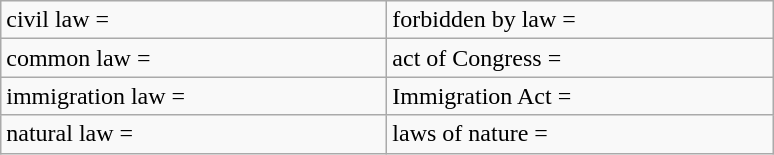<table class="wikitable">
<tr>
<td width="250">civil law = </td>
<td width="250">forbidden by law = </td>
</tr>
<tr>
<td>common law = </td>
<td>act of Congress = </td>
</tr>
<tr>
<td>immigration law = </td>
<td>Immigration Act = </td>
</tr>
<tr>
<td>natural law = </td>
<td>laws of nature = </td>
</tr>
</table>
